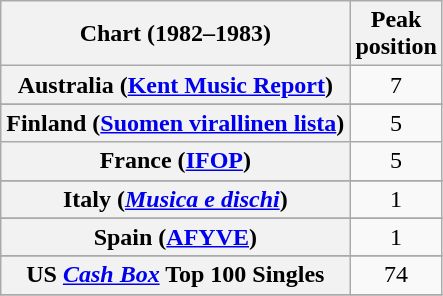<table class="wikitable sortable plainrowheaders" style="text-align:center">
<tr>
<th scope="col">Chart (1982–1983)</th>
<th scope="col">Peak<br>position</th>
</tr>
<tr>
<th scope="row">Australia (<a href='#'>Kent Music Report</a>)</th>
<td>7</td>
</tr>
<tr>
</tr>
<tr>
</tr>
<tr>
</tr>
<tr>
<th scope="row">Finland (<a href='#'>Suomen virallinen lista</a>)</th>
<td>5</td>
</tr>
<tr>
<th scope="row">France (<a href='#'>IFOP</a>)</th>
<td>5</td>
</tr>
<tr>
</tr>
<tr>
<th scope="row">Italy (<em><a href='#'>Musica e dischi</a></em>)</th>
<td>1</td>
</tr>
<tr>
</tr>
<tr>
</tr>
<tr>
</tr>
<tr>
</tr>
<tr>
<th scope="row">Spain (<a href='#'>AFYVE</a>)</th>
<td>1</td>
</tr>
<tr>
</tr>
<tr>
</tr>
<tr>
</tr>
<tr>
</tr>
<tr>
<th scope="row">US <em><a href='#'>Cash Box</a></em> Top 100 Singles</th>
<td>74</td>
</tr>
<tr>
</tr>
</table>
